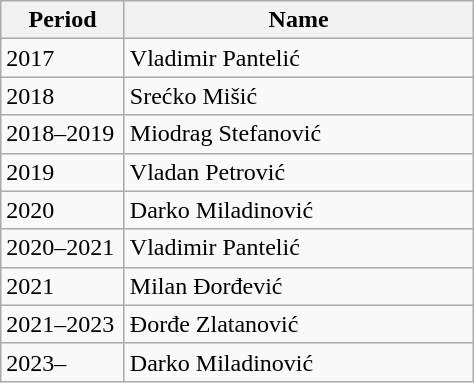<table class="wikitable">
<tr>
<th width="75">Period</th>
<th width="225">Name</th>
</tr>
<tr>
<td>2017</td>
<td> Vladimir Pantelić</td>
</tr>
<tr>
<td>2018</td>
<td> Srećko Mišić</td>
</tr>
<tr>
<td>2018–2019</td>
<td> Miodrag Stefanović</td>
</tr>
<tr>
<td>2019</td>
<td> Vladan Petrović</td>
</tr>
<tr>
<td>2020</td>
<td> Darko Miladinović</td>
</tr>
<tr>
<td>2020–2021</td>
<td> Vladimir Pantelić</td>
</tr>
<tr>
<td>2021</td>
<td> Milan Đorđević</td>
</tr>
<tr>
<td>2021–2023</td>
<td> Đorđe Zlatanović</td>
</tr>
<tr>
<td>2023–</td>
<td> Darko Miladinović</td>
</tr>
</table>
